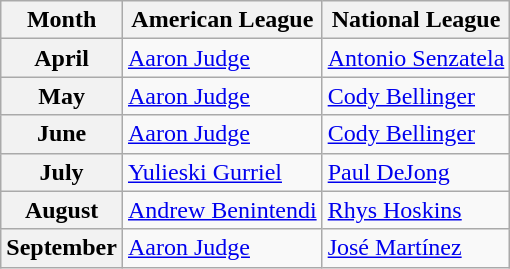<table class="wikitable">
<tr>
<th>Month</th>
<th>American League</th>
<th>National League</th>
</tr>
<tr>
<th>April</th>
<td><a href='#'>Aaron Judge</a></td>
<td><a href='#'>Antonio Senzatela</a></td>
</tr>
<tr>
<th>May</th>
<td><a href='#'>Aaron Judge</a></td>
<td><a href='#'>Cody Bellinger</a></td>
</tr>
<tr>
<th>June</th>
<td><a href='#'>Aaron Judge</a></td>
<td><a href='#'>Cody Bellinger</a></td>
</tr>
<tr>
<th>July</th>
<td><a href='#'>Yulieski Gurriel</a></td>
<td><a href='#'>Paul DeJong</a></td>
</tr>
<tr>
<th>August</th>
<td><a href='#'>Andrew Benintendi</a></td>
<td><a href='#'>Rhys Hoskins</a></td>
</tr>
<tr>
<th>September</th>
<td><a href='#'>Aaron Judge</a></td>
<td><a href='#'>José Martínez</a></td>
</tr>
</table>
